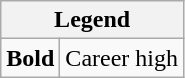<table class="wikitable mw-collapsible mw-collapsed">
<tr>
<th colspan="2">Legend</th>
</tr>
<tr>
<td><strong>Bold</strong></td>
<td>Career high</td>
</tr>
</table>
